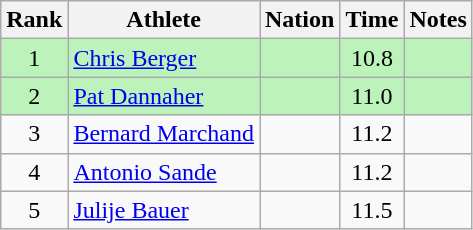<table class="wikitable sortable" style="text-align:center">
<tr>
<th>Rank</th>
<th>Athlete</th>
<th>Nation</th>
<th>Time</th>
<th>Notes</th>
</tr>
<tr bgcolor=bbf3bb>
<td>1</td>
<td align=left><a href='#'>Chris Berger</a></td>
<td align=left></td>
<td>10.8</td>
<td></td>
</tr>
<tr bgcolor=bbf3bb>
<td>2</td>
<td align=left><a href='#'>Pat Dannaher</a></td>
<td align=left></td>
<td>11.0</td>
<td></td>
</tr>
<tr>
<td>3</td>
<td align=left><a href='#'>Bernard Marchand</a></td>
<td align=left></td>
<td>11.2</td>
<td></td>
</tr>
<tr>
<td>4</td>
<td align=left><a href='#'>Antonio Sande</a></td>
<td align=left></td>
<td>11.2</td>
<td></td>
</tr>
<tr>
<td>5</td>
<td align=left><a href='#'>Julije Bauer</a></td>
<td align=left></td>
<td>11.5</td>
<td></td>
</tr>
</table>
